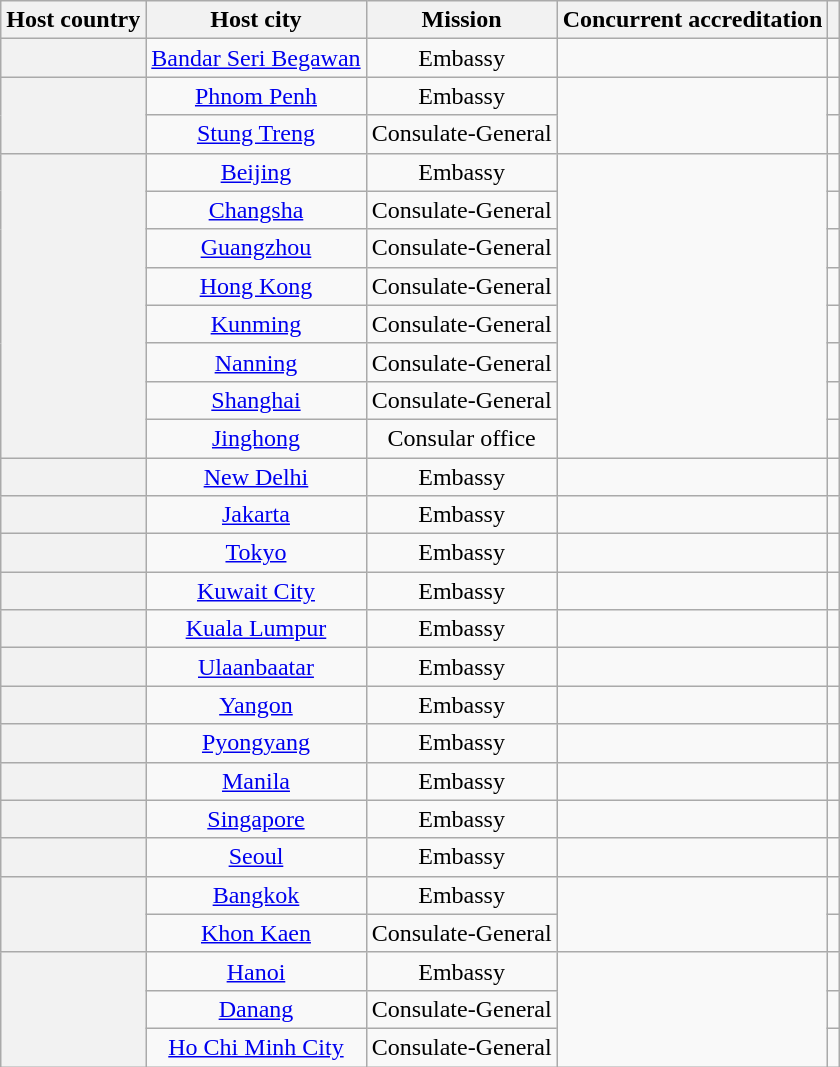<table class="wikitable plainrowheaders" style="text-align:center;">
<tr>
<th scope="col">Host country</th>
<th scope="col">Host city</th>
<th scope="col">Mission</th>
<th scope="col">Concurrent accreditation</th>
<th scope="col"></th>
</tr>
<tr>
<th scope="row"></th>
<td><a href='#'>Bandar Seri Begawan</a></td>
<td>Embassy</td>
<td></td>
<td></td>
</tr>
<tr>
<th scope="row" rowspan="2"></th>
<td><a href='#'>Phnom Penh</a></td>
<td>Embassy</td>
<td rowspan="2"></td>
<td></td>
</tr>
<tr>
<td><a href='#'>Stung Treng</a></td>
<td>Consulate-General</td>
<td></td>
</tr>
<tr>
<th scope="row" rowspan="8"></th>
<td><a href='#'>Beijing</a></td>
<td>Embassy</td>
<td rowspan="8"></td>
<td></td>
</tr>
<tr>
<td><a href='#'>Changsha</a></td>
<td>Consulate-General</td>
<td></td>
</tr>
<tr>
<td><a href='#'>Guangzhou</a></td>
<td>Consulate-General</td>
<td></td>
</tr>
<tr>
<td><a href='#'>Hong Kong</a></td>
<td>Consulate-General</td>
<td></td>
</tr>
<tr>
<td><a href='#'>Kunming</a></td>
<td>Consulate-General</td>
<td></td>
</tr>
<tr>
<td><a href='#'>Nanning</a></td>
<td>Consulate-General</td>
<td></td>
</tr>
<tr>
<td><a href='#'>Shanghai</a></td>
<td>Consulate-General</td>
<td></td>
</tr>
<tr>
<td><a href='#'>Jinghong</a></td>
<td>Consular office</td>
<td></td>
</tr>
<tr>
<th scope="row"></th>
<td><a href='#'>New Delhi</a></td>
<td>Embassy</td>
<td></td>
<td></td>
</tr>
<tr>
<th scope="row"></th>
<td><a href='#'>Jakarta</a></td>
<td>Embassy</td>
<td></td>
<td></td>
</tr>
<tr>
<th scope="row"></th>
<td><a href='#'>Tokyo</a></td>
<td>Embassy</td>
<td></td>
<td></td>
</tr>
<tr>
<th scope="row"></th>
<td><a href='#'>Kuwait City</a></td>
<td>Embassy</td>
<td></td>
<td></td>
</tr>
<tr>
<th scope="row"></th>
<td><a href='#'>Kuala Lumpur</a></td>
<td>Embassy</td>
<td></td>
<td></td>
</tr>
<tr>
<th scope="row"></th>
<td><a href='#'>Ulaanbaatar</a></td>
<td>Embassy</td>
<td></td>
<td></td>
</tr>
<tr>
<th scope="row"></th>
<td><a href='#'>Yangon</a></td>
<td>Embassy</td>
<td></td>
<td></td>
</tr>
<tr>
<th scope="row"></th>
<td><a href='#'>Pyongyang</a></td>
<td>Embassy</td>
<td></td>
<td></td>
</tr>
<tr>
<th scope="row"></th>
<td><a href='#'>Manila</a></td>
<td>Embassy</td>
<td></td>
<td></td>
</tr>
<tr>
<th scope="row"></th>
<td><a href='#'>Singapore</a></td>
<td>Embassy</td>
<td></td>
<td></td>
</tr>
<tr>
<th scope="row"></th>
<td><a href='#'>Seoul</a></td>
<td>Embassy</td>
<td></td>
<td></td>
</tr>
<tr>
<th scope="row" rowspan="2"></th>
<td><a href='#'>Bangkok</a></td>
<td>Embassy</td>
<td rowspan="2"></td>
<td></td>
</tr>
<tr>
<td><a href='#'>Khon Kaen</a></td>
<td>Consulate-General</td>
<td></td>
</tr>
<tr>
<th scope="row" rowspan="3"></th>
<td><a href='#'>Hanoi</a></td>
<td>Embassy</td>
<td rowspan="3"></td>
<td></td>
</tr>
<tr>
<td><a href='#'>Danang</a></td>
<td>Consulate-General</td>
<td></td>
</tr>
<tr>
<td><a href='#'>Ho Chi Minh City</a></td>
<td>Consulate-General</td>
<td></td>
</tr>
</table>
